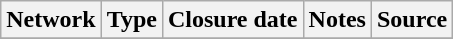<table class="wikitable sortable">
<tr>
<th>Network</th>
<th>Type</th>
<th>Closure date</th>
<th>Notes</th>
<th>Source</th>
</tr>
<tr>
</tr>
</table>
